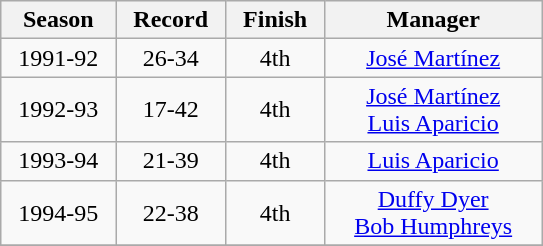<table class="wikitable">
<tr style="background: #F2F2F2;">
<th>Season</th>
<th>  Record  </th>
<th>  Finish  </th>
<th>Manager</th>
</tr>
<tr align=center>
<td>  1991-92  </td>
<td>26-34</td>
<td>4th</td>
<td><a href='#'>José Martínez</a></td>
</tr>
<tr align=center>
<td>1992-93</td>
<td>17-42</td>
<td>4th</td>
<td><a href='#'>José Martínez</a><br><a href='#'>Luis Aparicio</a></td>
</tr>
<tr align=center>
<td>1993-94</td>
<td>21-39</td>
<td>4th</td>
<td><a href='#'>Luis Aparicio</a></td>
</tr>
<tr align=center>
<td>1994-95</td>
<td>22-38</td>
<td>4th</td>
<td><a href='#'>Duffy Dyer</a><br>    <a href='#'>Bob Humphreys</a>    </td>
</tr>
<tr align=center>
</tr>
</table>
